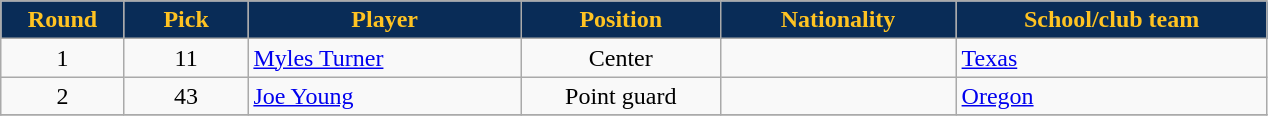<table class="wikitable sortable sortable">
<tr>
<th style="background:#092c57; color:#ffc322" width=" 75px">Round</th>
<th style="background:#092c57; color:#ffc322" width=" 75px">Pick</th>
<th style="background:#092c57; color:#ffc322" width="175px">Player</th>
<th style="background:#092c57; color:#ffc322" width="125px">Position</th>
<th style="background:#092c57; color:#ffc322" width="150px">Nationality</th>
<th style="background:#092c57; color:#ffc322" width="200px">School/club team</th>
</tr>
<tr>
<td align=center>1</td>
<td align=center>11</td>
<td><a href='#'>Myles Turner</a></td>
<td align=center>Center</td>
<td></td>
<td><a href='#'>Texas</a></td>
</tr>
<tr>
<td align=center>2</td>
<td align=center>43</td>
<td><a href='#'>Joe Young</a></td>
<td align=center>Point guard</td>
<td></td>
<td><a href='#'>Oregon</a></td>
</tr>
<tr>
</tr>
</table>
